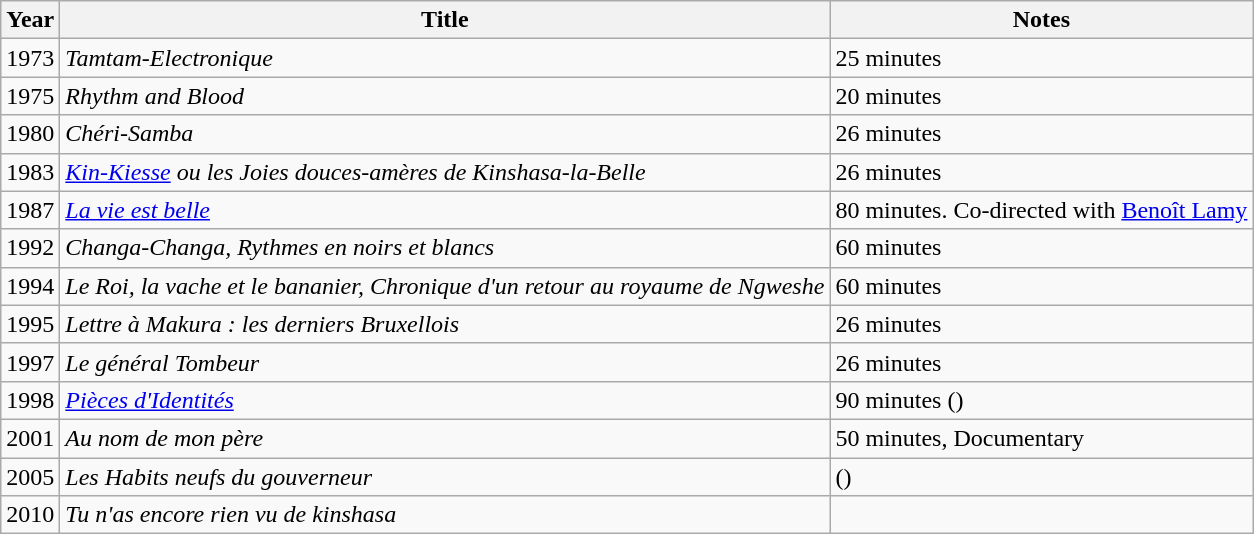<table class=wikitable>
<tr>
<th>Year</th>
<th>Title</th>
<th>Notes</th>
</tr>
<tr>
<td>1973</td>
<td><em>Tamtam-Electronique</em></td>
<td>25 minutes</td>
</tr>
<tr>
<td>1975</td>
<td><em>Rhythm and Blood</em></td>
<td>20 minutes</td>
</tr>
<tr>
<td>1980</td>
<td><em>Chéri-Samba</em></td>
<td>26 minutes</td>
</tr>
<tr>
<td>1983</td>
<td><em><a href='#'>Kin-Kiesse</a> ou les Joies douces-amères de Kinshasa-la-Belle</em></td>
<td>26 minutes</td>
</tr>
<tr>
<td>1987</td>
<td><em><a href='#'>La vie est belle</a></em></td>
<td>80 minutes. Co-directed with <a href='#'>Benoît Lamy</a></td>
</tr>
<tr>
<td>1992</td>
<td><em>Changa-Changa, Rythmes en noirs et blancs</em></td>
<td>60 minutes</td>
</tr>
<tr>
<td>1994</td>
<td><em>Le Roi, la vache et le bananier, Chronique d'un retour au royaume de Ngweshe</em></td>
<td>60 minutes</td>
</tr>
<tr>
<td>1995</td>
<td><em>Lettre à Makura : les derniers Bruxellois</em></td>
<td>26 minutes</td>
</tr>
<tr>
<td>1997</td>
<td><em>Le général Tombeur</em></td>
<td>26 minutes</td>
</tr>
<tr>
<td>1998</td>
<td><em><a href='#'>Pièces d'Identités</a></em></td>
<td>90 minutes ()</td>
</tr>
<tr>
<td>2001</td>
<td><em>Au nom de mon père</em></td>
<td>50 minutes, Documentary</td>
</tr>
<tr>
<td>2005</td>
<td><em>Les Habits neufs du gouverneur</em></td>
<td>()</td>
</tr>
<tr>
<td>2010</td>
<td><em>Tu n'as encore rien vu de kinshasa</em></td>
<td></td>
</tr>
</table>
